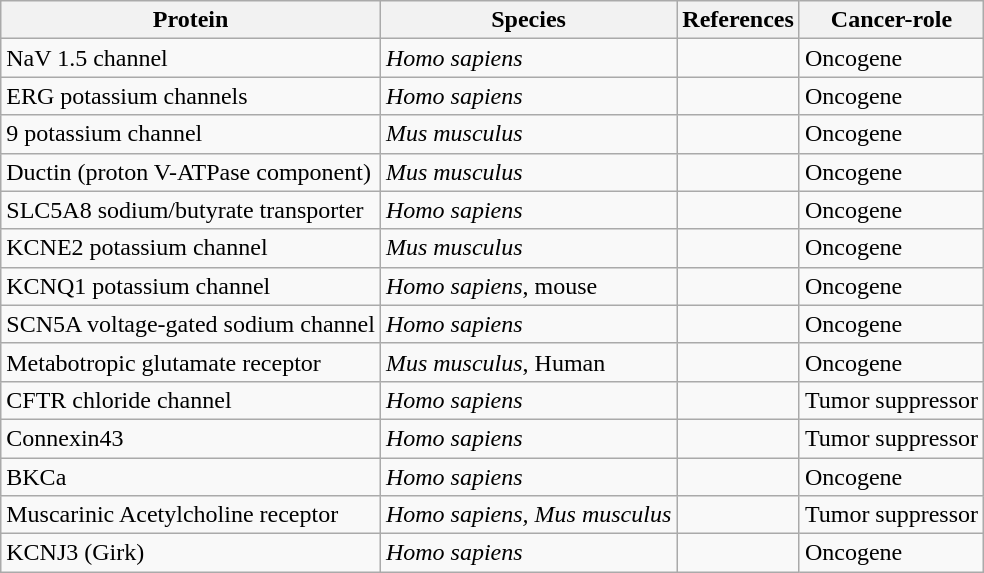<table class="wikitable">
<tr>
<th>Protein</th>
<th>Species</th>
<th>References</th>
<th>Cancer-role</th>
</tr>
<tr>
<td>NaV 1.5 channel</td>
<td><em>Homo sapiens</em></td>
<td></td>
<td>Oncogene</td>
</tr>
<tr>
<td>ERG potassium channels</td>
<td><em>Homo sapiens</em></td>
<td></td>
<td>Oncogene</td>
</tr>
<tr>
<td>9 potassium channel</td>
<td><em>Mus musculus</em></td>
<td></td>
<td>Oncogene</td>
</tr>
<tr>
<td>Ductin (proton V-ATPase component)</td>
<td><em>Mus musculus</em></td>
<td></td>
<td>Oncogene</td>
</tr>
<tr>
<td>SLC5A8 sodium/butyrate transporter</td>
<td><em>Homo sapiens</em></td>
<td></td>
<td>Oncogene</td>
</tr>
<tr>
<td>KCNE2 potassium channel</td>
<td><em>Mus musculus</em></td>
<td></td>
<td>Oncogene</td>
</tr>
<tr>
<td>KCNQ1 potassium channel</td>
<td><em>Homo sapiens</em>, mouse</td>
<td></td>
<td>Oncogene</td>
</tr>
<tr>
<td>SCN5A voltage-gated sodium channel</td>
<td><em>Homo sapiens</em></td>
<td></td>
<td>Oncogene</td>
</tr>
<tr>
<td>Metabotropic glutamate receptor</td>
<td><em>Mus musculus</em>, Human</td>
<td></td>
<td>Oncogene</td>
</tr>
<tr>
<td>CFTR chloride channel</td>
<td><em>Homo sapiens</em></td>
<td></td>
<td>Tumor suppressor</td>
</tr>
<tr>
<td>Connexin43</td>
<td><em>Homo sapiens</em></td>
<td></td>
<td>Tumor suppressor</td>
</tr>
<tr>
<td>BKCa</td>
<td><em>Homo sapiens</em></td>
<td></td>
<td>Oncogene</td>
</tr>
<tr>
<td>Muscarinic Acetylcholine receptor</td>
<td><em>Homo sapiens, Mus musculus</em></td>
<td></td>
<td>Tumor suppressor</td>
</tr>
<tr>
<td>KCNJ3 (Girk)</td>
<td><em>Homo sapiens</em></td>
<td></td>
<td>Oncogene</td>
</tr>
</table>
